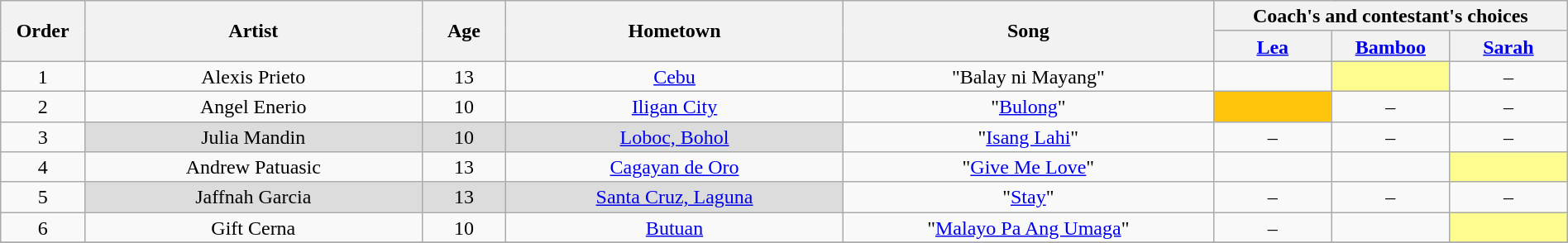<table class="wikitable" style="text-align:center; line-height:17px; width:100%;">
<tr>
<th scope="col" rowspan="2" width="05%">Order</th>
<th scope="col" rowspan="2" width="20%">Artist</th>
<th scope="col" rowspan="2" width="05%">Age</th>
<th scope="col" rowspan="2" width="20%">Hometown</th>
<th scope="col" rowspan="2" width="22%">Song</th>
<th scope="col" colspan="4" width="28%">Coach's and contestant's choices</th>
</tr>
<tr>
<th width="07%"><a href='#'>Lea</a></th>
<th width="07%"><a href='#'>Bamboo</a></th>
<th width="07%"><a href='#'>Sarah</a></th>
</tr>
<tr>
<td scope="row">1</td>
<td>Alexis Prieto</td>
<td>13</td>
<td><a href='#'>Cebu</a></td>
<td>"Balay ni Mayang"</td>
<td><strong></strong></td>
<td style="background:#fdfc8f;"><strong></strong></td>
<td>–</td>
</tr>
<tr>
<td scope="row">2</td>
<td>Angel Enerio</td>
<td>10</td>
<td><a href='#'>Iligan City</a></td>
<td>"<a href='#'>Bulong</a>"</td>
<td style="background:#FFC40C;"><strong></strong></td>
<td>–</td>
<td>–</td>
</tr>
<tr>
<td scope="row">3</td>
<td style="background:#DCDCDC;">Julia Mandin</td>
<td style="background:#DCDCDC;">10</td>
<td style="background:#DCDCDC;"><a href='#'>Loboc, Bohol</a></td>
<td>"<a href='#'>Isang Lahi</a>"</td>
<td>–</td>
<td>–</td>
<td>–</td>
</tr>
<tr>
<td scope="row">4</td>
<td>Andrew Patuasic</td>
<td>13</td>
<td><a href='#'>Cagayan de Oro</a></td>
<td>"<a href='#'>Give Me Love</a>"</td>
<td><strong></strong></td>
<td><strong></strong></td>
<td style="background:#fdfc8f;"><strong></strong></td>
</tr>
<tr>
<td scope="row">5</td>
<td style="background:#DCDCDC;">Jaffnah Garcia</td>
<td style="background:#DCDCDC;">13</td>
<td style="background:#DCDCDC;"><a href='#'>Santa Cruz, Laguna</a></td>
<td>"<a href='#'>Stay</a>"</td>
<td>–</td>
<td>–</td>
<td>–</td>
</tr>
<tr>
<td scope="row">6</td>
<td>Gift Cerna</td>
<td>10</td>
<td><a href='#'>Butuan</a></td>
<td>"<a href='#'>Malayo Pa Ang Umaga</a>"</td>
<td>–</td>
<td><strong></strong></td>
<td style="background:#fdfc8f;"><strong></strong></td>
</tr>
<tr>
</tr>
</table>
